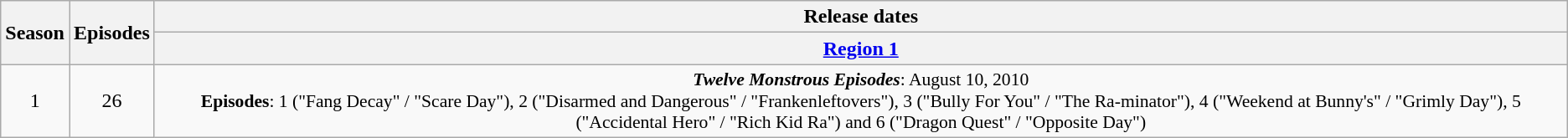<table class="wikitable" style="text-align: center;">
<tr>
<th rowspan="2">Season</th>
<th rowspan=2>Episodes</th>
<th>Release dates</th>
</tr>
<tr>
<th><a href='#'>Region 1</a></th>
</tr>
<tr>
<td>1</td>
<td>26</td>
<td style="font-size:90%"><strong><em>Twelve Monstrous Episodes</em></strong>: August 10, 2010<br><strong>Episodes</strong>: 1 ("Fang Decay" / "Scare Day"), 2 ("Disarmed and Dangerous" / "Frankenleftovers"), 3 ("Bully For You" / "The Ra-minator"), 4 ("Weekend at Bunny's" / "Grimly Day"), 5 ("Accidental Hero" / "Rich Kid Ra") and 6 ("Dragon Quest" / "Opposite Day")</td>
</tr>
</table>
